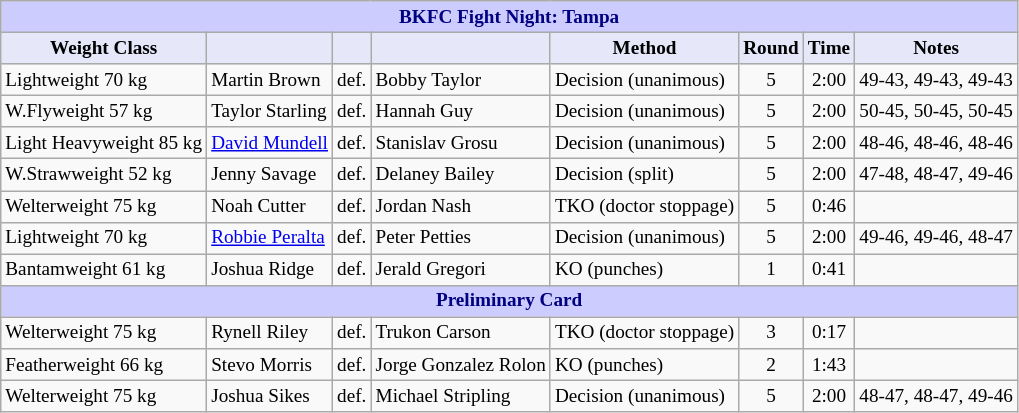<table class="wikitable" style="font-size: 80%;">
<tr>
<th colspan="8" style="background-color: #ccf; color: #000080; text-align: center;"><strong>BKFC Fight Night: Tampa</strong></th>
</tr>
<tr>
<th colspan="1" style="background-color: #E6E8FA; color: #000000; text-align: center;">Weight Class</th>
<th colspan="1" style="background-color: #E6E8FA; color: #000000; text-align: center;"></th>
<th colspan="1" style="background-color: #E6E8FA; color: #000000; text-align: center;"></th>
<th colspan="1" style="background-color: #E6E8FA; color: #000000; text-align: center;"></th>
<th colspan="1" style="background-color: #E6E8FA; color: #000000; text-align: center;">Method</th>
<th colspan="1" style="background-color: #E6E8FA; color: #000000; text-align: center;">Round</th>
<th colspan="1" style="background-color: #E6E8FA; color: #000000; text-align: center;">Time</th>
<th colspan="1" style="background-color: #E6E8FA; color: #000000; text-align: center;">Notes</th>
</tr>
<tr>
<td>Lightweight 70 kg</td>
<td> Martin Brown</td>
<td align=center>def.</td>
<td> Bobby Taylor</td>
<td>Decision (unanimous)</td>
<td align=center>5</td>
<td align=center>2:00</td>
<td>49-43, 49-43, 49-43</td>
</tr>
<tr>
<td>W.Flyweight 57 kg</td>
<td> Taylor Starling</td>
<td align=center>def.</td>
<td> Hannah Guy</td>
<td>Decision (unanimous)</td>
<td align=center>5</td>
<td align=center>2:00</td>
<td>50-45, 50-45, 50-45</td>
</tr>
<tr>
<td>Light Heavyweight 85 kg</td>
<td> <a href='#'>David Mundell</a></td>
<td align=center>def.</td>
<td> Stanislav Grosu</td>
<td>Decision (unanimous)</td>
<td align=center>5</td>
<td align=center>2:00</td>
<td>48-46, 48-46, 48-46</td>
</tr>
<tr>
<td>W.Strawweight 52 kg</td>
<td> Jenny Savage</td>
<td align=center>def.</td>
<td> Delaney Bailey</td>
<td>Decision (split)</td>
<td align=center>5</td>
<td align=center>2:00</td>
<td>47-48, 48-47, 49-46</td>
</tr>
<tr>
<td>Welterweight 75 kg</td>
<td> Noah Cutter</td>
<td align=center>def.</td>
<td> Jordan Nash</td>
<td>TKO (doctor stoppage)</td>
<td align=center>5</td>
<td align=center>0:46</td>
<td></td>
</tr>
<tr>
<td>Lightweight 70 kg</td>
<td> <a href='#'>Robbie Peralta</a></td>
<td align=center>def.</td>
<td> Peter Petties</td>
<td>Decision (unanimous)</td>
<td align=center>5</td>
<td align=center>2:00</td>
<td>49-46, 49-46, 48-47</td>
</tr>
<tr>
<td>Bantamweight 61 kg</td>
<td> Joshua Ridge</td>
<td align=center>def.</td>
<td> Jerald Gregori</td>
<td>KO (punches)</td>
<td align=center>1</td>
<td align=center>0:41</td>
<td></td>
</tr>
<tr>
<th colspan="8" style="background-color: #ccf; color: #000080; text-align: center;"><strong>Preliminary Card</strong></th>
</tr>
<tr>
<td>Welterweight 75 kg</td>
<td> Rynell Riley</td>
<td align=center>def.</td>
<td> Trukon Carson</td>
<td>TKO (doctor stoppage)</td>
<td align=center>3</td>
<td align=center>0:17</td>
<td></td>
</tr>
<tr>
<td>Featherweight 66 kg</td>
<td> Stevo Morris</td>
<td align=center>def.</td>
<td> Jorge Gonzalez Rolon</td>
<td>KO (punches)</td>
<td align=center>2</td>
<td align=center>1:43</td>
<td></td>
</tr>
<tr>
<td>Welterweight 75 kg</td>
<td> Joshua Sikes</td>
<td align=center>def.</td>
<td> Michael Stripling</td>
<td>Decision (unanimous)</td>
<td align=center>5</td>
<td align=center>2:00</td>
<td>48-47, 48-47, 49-46</td>
</tr>
</table>
